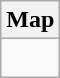<table class="wikitable">
<tr>
<th>Map</th>
</tr>
<tr>
<td><div><br> 






</div></td>
</tr>
</table>
